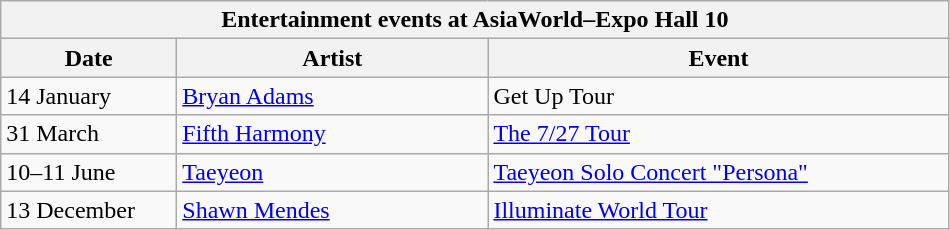<table class="wikitable">
<tr>
<th colspan="3">Entertainment events at AsiaWorld–Expo Hall 10</th>
</tr>
<tr>
<th width=110>Date</th>
<th width=200>Artist</th>
<th width=300>Event</th>
</tr>
<tr>
<td>14 January</td>
<td><a href='#'>Bryan Adams</a></td>
<td>Get Up Tour</td>
</tr>
<tr>
<td>31 March</td>
<td><a href='#'>Fifth Harmony</a></td>
<td><a href='#'>The 7/27 Tour</a></td>
</tr>
<tr>
<td>10–11 June</td>
<td><a href='#'>Taeyeon</a></td>
<td><a href='#'>Taeyeon Solo Concert "Persona"</a></td>
</tr>
<tr>
<td>13 December</td>
<td><a href='#'>Shawn Mendes</a></td>
<td><a href='#'>Illuminate World Tour</a></td>
</tr>
</table>
